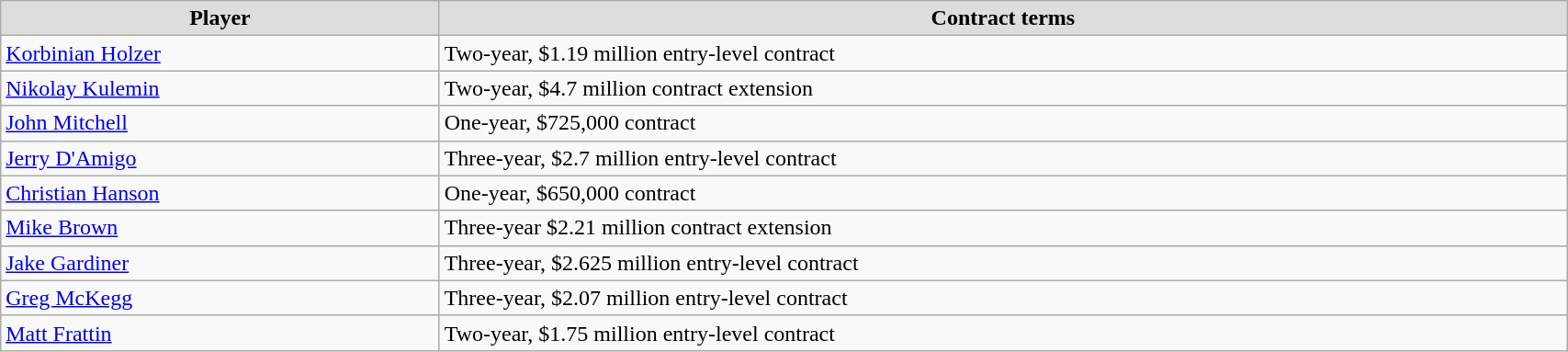<table class="wikitable" style="width:90%;">
<tr style="text-align:center; background:#ddd;">
<td><strong>Player</strong></td>
<td><strong>Contract terms</strong></td>
</tr>
<tr>
<td><a href='#'>Korbinian Holzer</a></td>
<td>Two-year, $1.19 million entry-level contract</td>
</tr>
<tr>
<td><a href='#'>Nikolay Kulemin</a></td>
<td>Two-year, $4.7 million contract extension</td>
</tr>
<tr>
<td><a href='#'>John Mitchell</a></td>
<td>One-year, $725,000 contract</td>
</tr>
<tr>
<td><a href='#'>Jerry D'Amigo</a></td>
<td>Three-year, $2.7 million entry-level contract</td>
</tr>
<tr>
<td><a href='#'>Christian Hanson</a></td>
<td>One-year, $650,000 contract</td>
</tr>
<tr>
<td><a href='#'>Mike Brown</a></td>
<td>Three-year $2.21 million contract extension</td>
</tr>
<tr>
<td><a href='#'>Jake Gardiner</a></td>
<td>Three-year, $2.625 million entry-level contract</td>
</tr>
<tr>
<td><a href='#'>Greg McKegg</a></td>
<td>Three-year, $2.07 million entry-level contract</td>
</tr>
<tr>
<td><a href='#'>Matt Frattin</a></td>
<td>Two-year, $1.75 million entry-level contract</td>
</tr>
</table>
